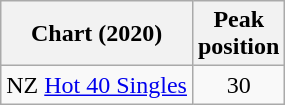<table class="wikitable">
<tr>
<th>Chart (2020)</th>
<th>Peak<br>position</th>
</tr>
<tr>
<td>NZ <a href='#'>Hot 40 Singles</a></td>
<td align=center>30</td>
</tr>
</table>
